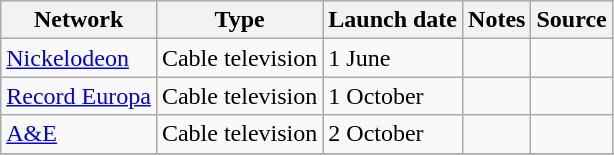<table class="wikitable sortable">
<tr>
<th>Network</th>
<th>Type</th>
<th>Launch date</th>
<th>Notes</th>
<th>Source</th>
</tr>
<tr>
<td><a href='#'>Nickelodeon</a></td>
<td>Cable television</td>
<td>1 June</td>
<td></td>
<td></td>
</tr>
<tr>
<td><a href='#'>Record Europa</a></td>
<td>Cable television</td>
<td>1 October</td>
<td></td>
<td></td>
</tr>
<tr>
<td><a href='#'>A&E</a></td>
<td>Cable television</td>
<td>2 October</td>
<td></td>
<td></td>
</tr>
<tr>
</tr>
</table>
